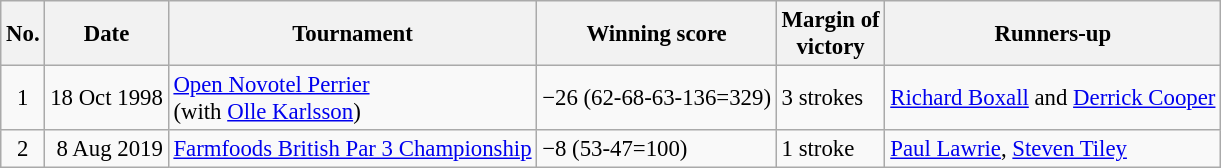<table class="wikitable" style="font-size:95%;">
<tr>
<th>No.</th>
<th>Date</th>
<th>Tournament</th>
<th>Winning score</th>
<th>Margin of<br>victory</th>
<th>Runners-up</th>
</tr>
<tr>
<td align=center>1</td>
<td align=right>18 Oct 1998</td>
<td><a href='#'>Open Novotel Perrier</a><br>(with  <a href='#'>Olle Karlsson</a>)</td>
<td>−26 (62-68-63-136=329)</td>
<td>3 strokes</td>
<td> <a href='#'>Richard Boxall</a> and  <a href='#'>Derrick Cooper</a></td>
</tr>
<tr>
<td align=center>2</td>
<td align=right>8 Aug 2019</td>
<td><a href='#'>Farmfoods British Par 3 Championship</a></td>
<td>−8 (53-47=100)</td>
<td>1 stroke</td>
<td> <a href='#'>Paul Lawrie</a>,  <a href='#'>Steven Tiley</a></td>
</tr>
</table>
